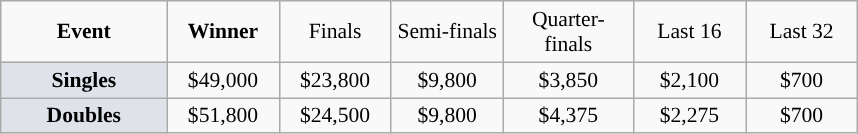<table class=wikitable style="font-size:90%;text-align:center">
<tr>
<td style="width:104px;"><strong>Event</strong></td>
<td style="width:68px;"><strong>Winner</strong></td>
<td style="width:68px;">Finals</td>
<td style="width:68px;">Semi-finals</td>
<td style="width:80px;">Quarter-finals</td>
<td style="width:68px;">Last 16</td>
<td style="width:68px;">Last 32</td>
</tr>
<tr>
<td style="background:#dfe2e9;"><strong>Singles</strong></td>
<td>$49,000</td>
<td>$23,800</td>
<td>$9,800</td>
<td>$3,850</td>
<td>$2,100</td>
<td>$700</td>
</tr>
<tr>
<td style="background:#dfe2e9;"><strong>Doubles</strong></td>
<td>$51,800</td>
<td>$24,500</td>
<td>$9,800</td>
<td>$4,375</td>
<td>$2,275</td>
<td>$700</td>
</tr>
</table>
